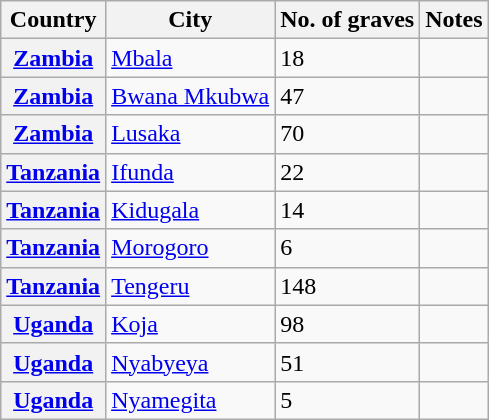<table class="wikitable sortable toccolours">
<tr>
<th>Country</th>
<th>City</th>
<th>No. of graves</th>
<th>Notes</th>
</tr>
<tr>
<th><a href='#'>Zambia</a></th>
<td><a href='#'>Mbala</a></td>
<td>18</td>
<td></td>
</tr>
<tr>
<th><a href='#'>Zambia</a></th>
<td><a href='#'>Bwana Mkubwa</a></td>
<td>47</td>
<td></td>
</tr>
<tr>
<th><a href='#'>Zambia</a></th>
<td><a href='#'>Lusaka</a></td>
<td>70</td>
<td></td>
</tr>
<tr>
<th><a href='#'>Tanzania</a></th>
<td><a href='#'>Ifunda</a></td>
<td>22</td>
<td></td>
</tr>
<tr>
<th><a href='#'>Tanzania</a></th>
<td><a href='#'>Kidugala</a></td>
<td>14</td>
<td></td>
</tr>
<tr>
<th><a href='#'>Tanzania</a></th>
<td><a href='#'>Morogoro</a></td>
<td>6</td>
<td></td>
</tr>
<tr>
<th><a href='#'>Tanzania</a></th>
<td><a href='#'>Tengeru</a></td>
<td>148</td>
<td></td>
</tr>
<tr>
<th><a href='#'>Uganda</a></th>
<td><a href='#'>Koja</a></td>
<td>98</td>
<td></td>
</tr>
<tr>
<th><a href='#'>Uganda</a></th>
<td><a href='#'>Nyabyeya</a></td>
<td>51</td>
<td></td>
</tr>
<tr>
<th><a href='#'>Uganda</a></th>
<td><a href='#'>Nyamegita</a></td>
<td>5</td>
<td></td>
</tr>
</table>
